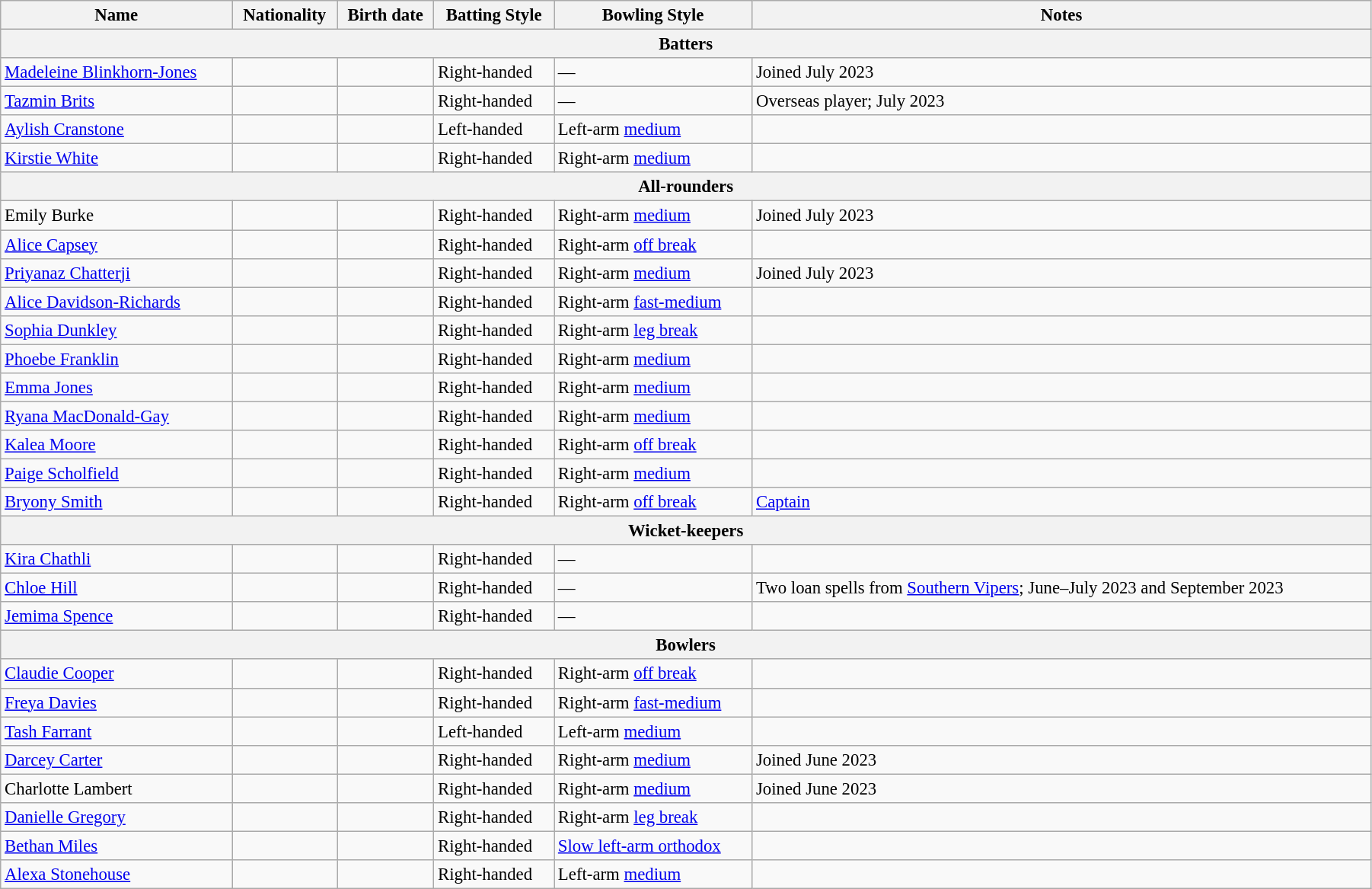<table class="wikitable"  style="font-size:95%; width:95%;">
<tr>
<th>Name</th>
<th>Nationality</th>
<th>Birth date</th>
<th>Batting Style</th>
<th>Bowling Style</th>
<th>Notes</th>
</tr>
<tr>
<th colspan="7">Batters</th>
</tr>
<tr>
<td><a href='#'>Madeleine Blinkhorn-Jones</a></td>
<td></td>
<td></td>
<td>Right-handed</td>
<td>—</td>
<td>Joined July 2023</td>
</tr>
<tr>
<td><a href='#'>Tazmin Brits</a></td>
<td></td>
<td></td>
<td>Right-handed</td>
<td>—</td>
<td>Overseas player; July 2023</td>
</tr>
<tr>
<td><a href='#'>Aylish Cranstone</a></td>
<td></td>
<td></td>
<td>Left-handed</td>
<td>Left-arm <a href='#'>medium</a></td>
<td></td>
</tr>
<tr>
<td><a href='#'>Kirstie White</a></td>
<td></td>
<td></td>
<td>Right-handed</td>
<td>Right-arm <a href='#'>medium</a></td>
<td></td>
</tr>
<tr>
<th colspan="7">All-rounders</th>
</tr>
<tr>
<td>Emily Burke</td>
<td></td>
<td></td>
<td>Right-handed</td>
<td>Right-arm <a href='#'>medium</a></td>
<td>Joined July 2023</td>
</tr>
<tr>
<td><a href='#'>Alice Capsey</a></td>
<td></td>
<td></td>
<td>Right-handed</td>
<td>Right-arm <a href='#'>off break</a></td>
<td></td>
</tr>
<tr>
<td><a href='#'>Priyanaz Chatterji</a></td>
<td></td>
<td></td>
<td>Right-handed</td>
<td>Right-arm <a href='#'>medium</a></td>
<td>Joined July 2023</td>
</tr>
<tr>
<td><a href='#'>Alice Davidson-Richards</a></td>
<td></td>
<td></td>
<td>Right-handed</td>
<td>Right-arm <a href='#'>fast-medium</a></td>
<td></td>
</tr>
<tr>
<td><a href='#'>Sophia Dunkley</a></td>
<td></td>
<td></td>
<td>Right-handed</td>
<td>Right-arm <a href='#'>leg break</a></td>
<td></td>
</tr>
<tr>
<td><a href='#'>Phoebe Franklin</a></td>
<td></td>
<td></td>
<td>Right-handed</td>
<td>Right-arm <a href='#'>medium</a></td>
<td></td>
</tr>
<tr>
<td><a href='#'>Emma Jones</a></td>
<td></td>
<td></td>
<td>Right-handed</td>
<td>Right-arm <a href='#'>medium</a></td>
<td></td>
</tr>
<tr>
<td><a href='#'>Ryana MacDonald-Gay</a></td>
<td></td>
<td></td>
<td>Right-handed</td>
<td>Right-arm <a href='#'>medium</a></td>
<td></td>
</tr>
<tr>
<td><a href='#'>Kalea Moore</a></td>
<td></td>
<td></td>
<td>Right-handed</td>
<td>Right-arm <a href='#'>off break</a></td>
<td></td>
</tr>
<tr>
<td><a href='#'>Paige Scholfield</a></td>
<td></td>
<td></td>
<td>Right-handed</td>
<td>Right-arm <a href='#'>medium</a></td>
<td></td>
</tr>
<tr>
<td><a href='#'>Bryony Smith</a></td>
<td></td>
<td></td>
<td>Right-handed</td>
<td>Right-arm <a href='#'>off break</a></td>
<td><a href='#'>Captain</a></td>
</tr>
<tr>
<th colspan="7">Wicket-keepers</th>
</tr>
<tr>
<td><a href='#'>Kira Chathli</a></td>
<td></td>
<td></td>
<td>Right-handed</td>
<td>—</td>
<td></td>
</tr>
<tr>
<td><a href='#'>Chloe Hill</a></td>
<td></td>
<td></td>
<td>Right-handed</td>
<td>—</td>
<td>Two loan spells from <a href='#'>Southern Vipers</a>; June–July 2023 and September 2023</td>
</tr>
<tr>
<td><a href='#'>Jemima Spence</a></td>
<td></td>
<td></td>
<td>Right-handed</td>
<td>—</td>
<td></td>
</tr>
<tr>
<th colspan="7">Bowlers</th>
</tr>
<tr>
<td><a href='#'>Claudie Cooper</a></td>
<td></td>
<td></td>
<td>Right-handed</td>
<td>Right-arm <a href='#'>off break</a></td>
<td></td>
</tr>
<tr>
<td><a href='#'>Freya Davies</a></td>
<td></td>
<td></td>
<td>Right-handed</td>
<td>Right-arm <a href='#'>fast-medium</a></td>
<td></td>
</tr>
<tr>
<td><a href='#'>Tash Farrant</a></td>
<td></td>
<td></td>
<td>Left-handed</td>
<td>Left-arm <a href='#'>medium</a></td>
<td></td>
</tr>
<tr>
<td><a href='#'>Darcey Carter</a></td>
<td></td>
<td></td>
<td>Right-handed</td>
<td>Right-arm <a href='#'>medium</a></td>
<td>Joined June 2023</td>
</tr>
<tr>
<td>Charlotte Lambert</td>
<td></td>
<td></td>
<td>Right-handed</td>
<td>Right-arm <a href='#'>medium</a></td>
<td>Joined June 2023</td>
</tr>
<tr>
<td><a href='#'>Danielle Gregory</a></td>
<td></td>
<td></td>
<td>Right-handed</td>
<td>Right-arm <a href='#'>leg break</a></td>
<td></td>
</tr>
<tr>
<td><a href='#'>Bethan Miles</a></td>
<td></td>
<td></td>
<td>Right-handed</td>
<td><a href='#'>Slow left-arm orthodox</a></td>
<td></td>
</tr>
<tr>
<td><a href='#'>Alexa Stonehouse</a></td>
<td></td>
<td></td>
<td>Right-handed</td>
<td>Left-arm <a href='#'>medium</a></td>
<td></td>
</tr>
</table>
